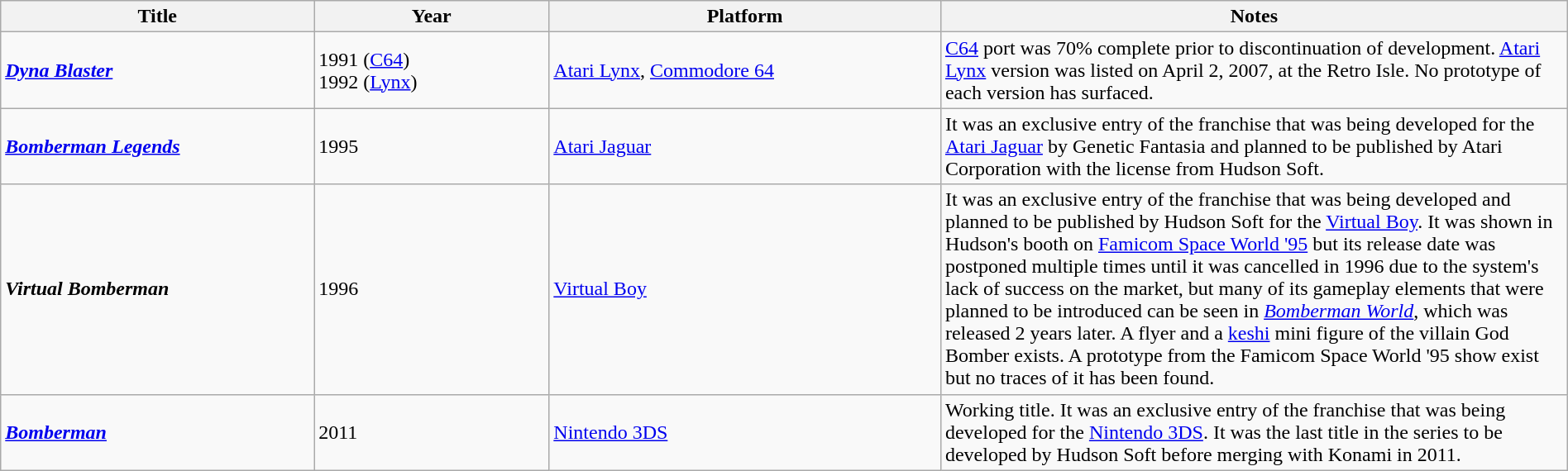<table class="wikitable sortable" style="width: 100%;">
<tr>
<th scope="col" width=20%>Title</th>
<th scope="col" width=15%>Year</th>
<th scope="col" width=25%>Platform</th>
<th scope="col" style="width:40%;" class="unsortable">Notes</th>
</tr>
<tr>
<td><strong><em><a href='#'>Dyna Blaster</a></em></strong></td>
<td> 1991 (<a href='#'>C64</a>) <br>  1992 (<a href='#'>Lynx</a>)</td>
<td><a href='#'>Atari Lynx</a>, <a href='#'>Commodore 64</a></td>
<td><a href='#'>C64</a> port was 70% complete prior to discontinuation of development. <a href='#'>Atari Lynx</a> version was listed on April 2, 2007, at the Retro Isle. No prototype of each version has surfaced.</td>
</tr>
<tr>
<td><strong><em><a href='#'>Bomberman Legends</a></em></strong></td>
<td> 1995</td>
<td><a href='#'>Atari Jaguar</a></td>
<td>It was an exclusive entry of the franchise that was being developed for the <a href='#'>Atari Jaguar</a> by Genetic Fantasia and planned to be published by Atari Corporation with the license from Hudson Soft.</td>
</tr>
<tr>
<td><strong><em>Virtual Bomberman</em></strong></td>
<td> 1996</td>
<td><a href='#'>Virtual Boy</a></td>
<td>It was an exclusive entry of the franchise that was being developed and planned to be published by Hudson Soft for the <a href='#'>Virtual Boy</a>. It was shown in Hudson's booth on <a href='#'>Famicom Space World '95</a> but its release date was postponed multiple times until it was cancelled in 1996 due to the system's lack of success on the market, but many of its gameplay elements that were planned to be introduced can be seen in <em><a href='#'>Bomberman World</a></em>, which was released 2 years later. A flyer and a <a href='#'>keshi</a> mini figure of the villain God Bomber exists. A prototype from the Famicom Space World '95 show exist but no traces of it has been found.</td>
</tr>
<tr>
<td><strong><em><a href='#'>Bomberman</a></em></strong></td>
<td> 2011</td>
<td><a href='#'>Nintendo 3DS</a></td>
<td>Working title. It was an exclusive entry of the franchise that was being developed for the <a href='#'>Nintendo 3DS</a>. It was the last title in the series to be developed by Hudson Soft before merging with Konami in 2011.</td>
</tr>
</table>
